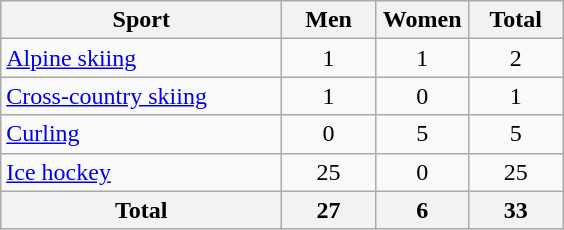<table class="wikitable sortable" style="text-align:center">
<tr>
<th width=180>Sport</th>
<th width=55>Men</th>
<th width=55>Women</th>
<th width=55>Total</th>
</tr>
<tr>
<td align=left><a href='#'>Alpine skiing</a></td>
<td>1</td>
<td>1</td>
<td>2</td>
</tr>
<tr>
<td align=left><a href='#'>Cross-country skiing</a></td>
<td>1</td>
<td>0</td>
<td>1</td>
</tr>
<tr>
<td align=left><a href='#'>Curling</a></td>
<td>0</td>
<td>5</td>
<td>5</td>
</tr>
<tr>
<td align=left><a href='#'>Ice hockey</a></td>
<td>25</td>
<td>0</td>
<td>25</td>
</tr>
<tr>
<th>Total</th>
<th>27</th>
<th>6</th>
<th>33</th>
</tr>
</table>
